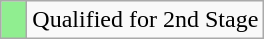<table class="wikitable">
<tr>
<td width=10px bgcolor=#90EE90></td>
<td>Qualified for 2nd Stage</td>
</tr>
</table>
